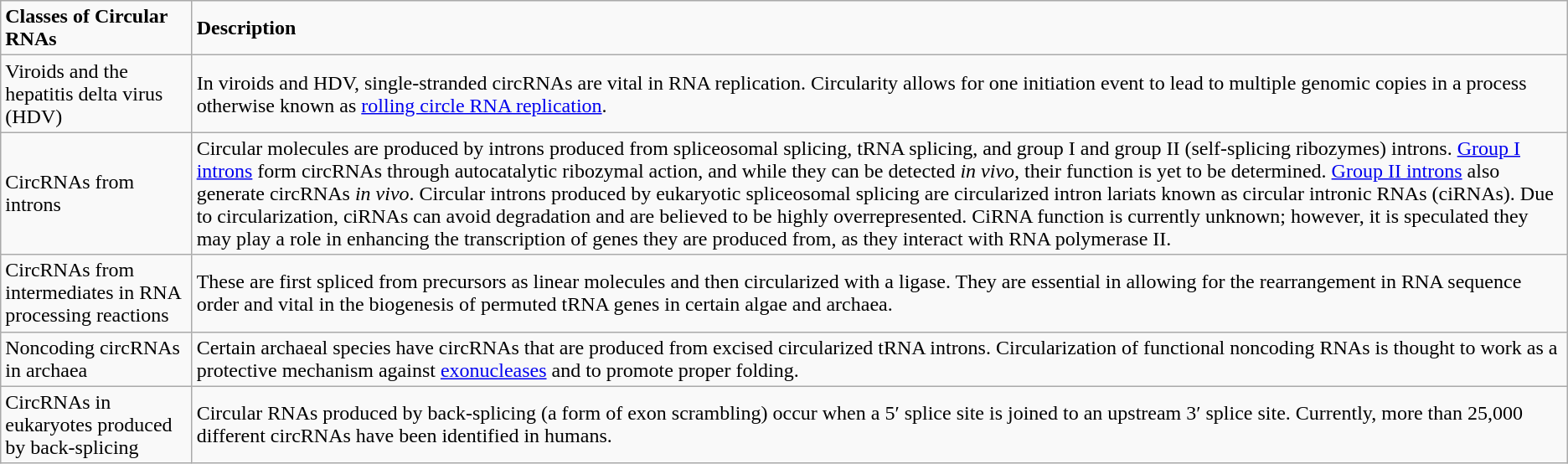<table class="wikitable mw-collapsible">
<tr>
<td><strong>Classes of Circular RNAs</strong></td>
<td><strong>Description</strong></td>
</tr>
<tr>
<td>Viroids and the hepatitis delta virus (HDV)</td>
<td>In viroids and HDV, single-stranded circRNAs are vital in RNA replication. Circularity allows for one initiation event to lead to multiple genomic copies in a process otherwise known as <a href='#'>rolling circle RNA replication</a>.</td>
</tr>
<tr>
<td>CircRNAs from introns</td>
<td>Circular molecules are produced by introns produced from spliceosomal splicing, tRNA splicing, and group I and group II (self-splicing ribozymes) introns. <a href='#'>Group I introns</a> form circRNAs through autocatalytic ribozymal action, and while they can be detected <em>in vivo,</em> their function is yet to be determined. <a href='#'>Group II introns</a> also generate circRNAs <em>in vivo</em>. Circular introns produced by eukaryotic spliceosomal splicing are circularized intron lariats known as circular intronic RNAs (ciRNAs). Due to circularization, ciRNAs can avoid degradation and are believed to be highly overrepresented. CiRNA function is currently unknown; however, it is speculated they may play a role in enhancing the transcription of genes they are produced from, as they interact with RNA polymerase II.</td>
</tr>
<tr>
<td>CircRNAs from intermediates in RNA processing reactions</td>
<td>These are first spliced from precursors as linear molecules and then circularized with a ligase. They are essential in allowing for the rearrangement in RNA sequence order and vital in the biogenesis of permuted tRNA genes in certain algae and archaea.</td>
</tr>
<tr>
<td>Noncoding circRNAs in archaea</td>
<td>Certain archaeal species have circRNAs that are produced from excised circularized tRNA introns. Circularization of functional noncoding RNAs is thought to work as a protective mechanism against <a href='#'>exonucleases</a> and to promote proper folding.</td>
</tr>
<tr>
<td>CircRNAs in eukaryotes produced by back-splicing</td>
<td>Circular RNAs produced by back-splicing (a form of exon scrambling) occur when a 5′ splice site is joined to an upstream 3′ splice site. Currently, more than 25,000 different circRNAs have been identified in humans.</td>
</tr>
</table>
